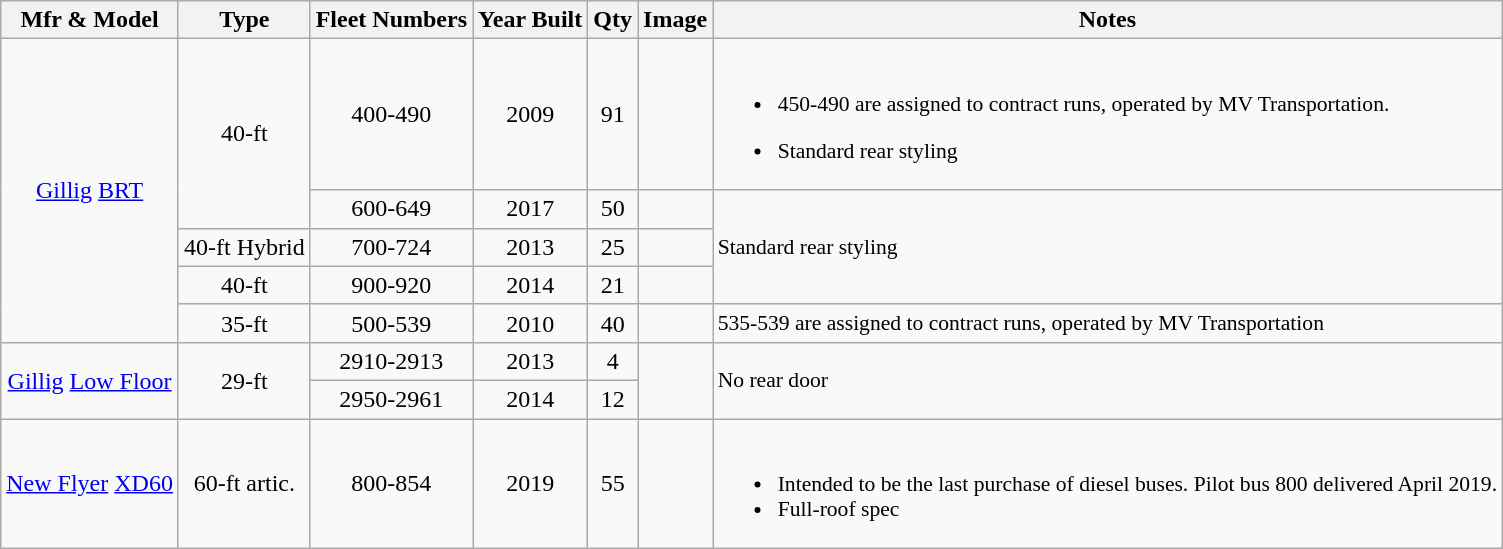<table class="wikitable sortable" style="text-align:center">
<tr>
<th>Mfr & Model</th>
<th>Type</th>
<th>Fleet Numbers</th>
<th>Year Built</th>
<th>Qty</th>
<th class="unsortable">Image</th>
<th class="unsortable">Notes</th>
</tr>
<tr>
<td rowspan=5><a href='#'>Gillig</a> <a href='#'>BRT</a></td>
<td rowspan=2>40-ft</td>
<td>400-490</td>
<td>2009</td>
<td>91</td>
<td></td>
<td style="font-size:90%;text-align:left;"><br><ul><li>450-490 are assigned to contract runs, operated by MV Transportation.</li></ul><ul><li>Standard rear styling</li></ul></td>
</tr>
<tr>
<td>600-649</td>
<td>2017</td>
<td>50</td>
<td></td>
<td rowspan="3"  style="font-size:90%;text-align:left;">Standard rear styling</td>
</tr>
<tr>
<td>40-ft Hybrid</td>
<td>700-724</td>
<td>2013</td>
<td>25</td>
<td></td>
</tr>
<tr>
<td>40-ft</td>
<td>900-920</td>
<td>2014</td>
<td>21</td>
<td></td>
</tr>
<tr>
<td>35-ft</td>
<td>500-539</td>
<td>2010</td>
<td>40</td>
<td></td>
<td style="font-size:90%;text-align:left;">535-539 are assigned to contract runs, operated by MV Transportation</td>
</tr>
<tr>
<td rowspan="2"><a href='#'>Gillig</a> <a href='#'>Low Floor</a></td>
<td rowspan="2">29-ft</td>
<td>2910-2913</td>
<td>2013</td>
<td>4</td>
<td rowspan="2"></td>
<td rowspan="2" style="font-size:90%;text-align:left;">No rear door</td>
</tr>
<tr>
<td>2950-2961</td>
<td>2014</td>
<td>12</td>
</tr>
<tr>
<td><a href='#'>New Flyer</a> <a href='#'>XD60</a></td>
<td>60-ft artic.</td>
<td>800-854</td>
<td>2019</td>
<td>55</td>
<td></td>
<td style="font-size:90%;text-align:left;"><br><ul><li>Intended to be the last purchase of diesel buses. Pilot bus 800 delivered April 2019.</li><li>Full-roof spec</li></ul></td>
</tr>
</table>
